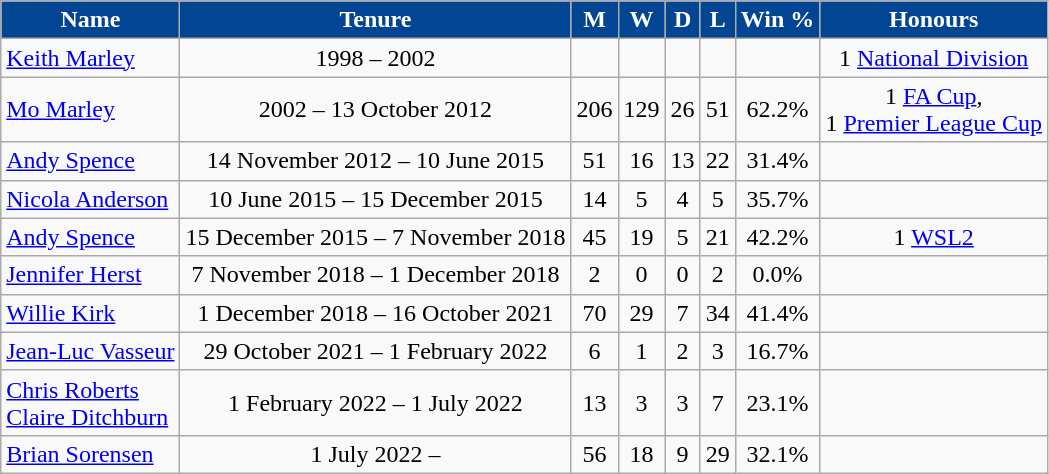<table class="wikitable sortable" style="text-align:center">
<tr>
<th style="background-color:#014593; color:white;"><strong>Name</strong></th>
<th style="background-color:#014593; color:white;"><strong>Tenure</strong></th>
<th style="background-color:#014593; color:white;"><strong>M</strong></th>
<th style="background-color:#014593; color:white;"><strong>W</strong></th>
<th style="background-color:#014593; color:white;"><strong>D</strong></th>
<th style="background-color:#014593; color:white;"><strong>L</strong></th>
<th style="background-color:#014593; color:white;"><strong>Win %</strong></th>
<th style="background-color:#014593; color:white;">Honours</th>
</tr>
<tr>
<td align="left"> <a href='#'>Keith Marley</a></td>
<td>1998 – 2002</td>
<td></td>
<td></td>
<td></td>
<td></td>
<td></td>
<td>1 <a href='#'>National Division</a></td>
</tr>
<tr>
<td align="left"> <a href='#'>Mo Marley</a></td>
<td>2002 – 13 October 2012</td>
<td>206</td>
<td>129</td>
<td>26</td>
<td>51</td>
<td>62.2%</td>
<td>1 <a href='#'>FA Cup</a>,<br>1 <a href='#'>Premier League Cup</a></td>
</tr>
<tr>
<td align="left"> <a href='#'>Andy Spence</a></td>
<td>14 November 2012 – 10 June 2015</td>
<td>51</td>
<td>16</td>
<td>13</td>
<td>22</td>
<td>31.4%</td>
<td></td>
</tr>
<tr>
<td align="left"> <a href='#'>Nicola Anderson</a></td>
<td>10 June 2015 – 15 December 2015</td>
<td>14</td>
<td>5</td>
<td>4</td>
<td>5</td>
<td>35.7%</td>
<td></td>
</tr>
<tr>
<td align="left"> <a href='#'>Andy Spence</a></td>
<td>15 December 2015 – 7 November 2018</td>
<td>45</td>
<td>19</td>
<td>5</td>
<td>21</td>
<td>42.2%</td>
<td>1 <a href='#'>WSL2</a></td>
</tr>
<tr>
<td align="left"> <a href='#'>Jennifer Herst</a></td>
<td>7 November 2018 – 1 December 2018</td>
<td>2</td>
<td>0</td>
<td>0</td>
<td>2</td>
<td>0.0%</td>
<td></td>
</tr>
<tr>
<td align="left"> <a href='#'>Willie Kirk</a></td>
<td>1 December 2018 – 16 October 2021</td>
<td>70</td>
<td>29</td>
<td>7</td>
<td>34</td>
<td>41.4%</td>
<td></td>
</tr>
<tr>
<td align="left"> <a href='#'>Jean-Luc Vasseur</a></td>
<td>29 October 2021 – 1 February 2022</td>
<td>6</td>
<td>1</td>
<td>2</td>
<td>3</td>
<td>16.7%</td>
<td></td>
</tr>
<tr>
<td align="left"> <a href='#'>Chris Roberts</a><br> <a href='#'>Claire Ditchburn</a></td>
<td>1 February 2022 – 1 July 2022</td>
<td>13</td>
<td>3</td>
<td>3</td>
<td>7</td>
<td>23.1%</td>
<td></td>
</tr>
<tr>
<td align="left"> <a href='#'>Brian Sorensen</a></td>
<td>1 July 2022 –</td>
<td>56</td>
<td>18</td>
<td>9</td>
<td>29</td>
<td>32.1%</td>
<td></td>
</tr>
</table>
